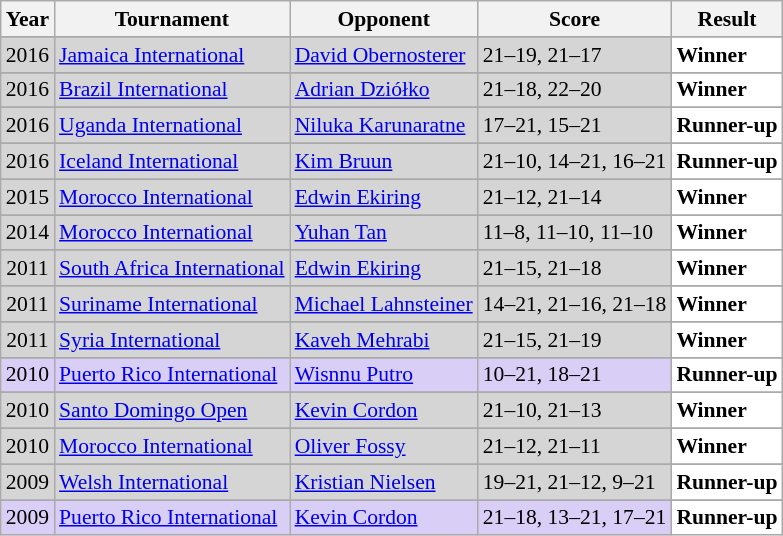<table class="sortable wikitable" style="font-size: 90%;">
<tr>
<th>Year</th>
<th>Tournament</th>
<th>Opponent</th>
<th>Score</th>
<th>Result</th>
</tr>
<tr>
</tr>
<tr style="background:#D5D5D5">
<td align="center">2016</td>
<td align="left"><a href='#'>Jamaica International</a></td>
<td align="left"> <a href='#'>David Obernosterer</a></td>
<td align="left">21–19, 21–17</td>
<td style="text-align:left; background:white"> <strong>Winner</strong></td>
</tr>
<tr>
</tr>
<tr style="background:#D5D5D5">
<td align="center">2016</td>
<td align="left"><a href='#'>Brazil International</a></td>
<td align="left"> <a href='#'>Adrian Dziółko</a></td>
<td align="left">21–18, 22–20</td>
<td style="text-align:left; background:white"> <strong>Winner</strong></td>
</tr>
<tr>
</tr>
<tr style="background:#D5D5D5">
<td align="center">2016</td>
<td align="left"><a href='#'>Uganda International</a></td>
<td align="left"> <a href='#'>Niluka Karunaratne</a></td>
<td align="left">17–21, 15–21</td>
<td style="text-align:left; background:white"> <strong>Runner-up</strong></td>
</tr>
<tr>
</tr>
<tr style="background:#D5D5D5">
<td align="center">2016</td>
<td align="left"><a href='#'>Iceland International</a></td>
<td align="left"> <a href='#'>Kim Bruun</a></td>
<td align="left">21–10, 14–21, 16–21</td>
<td style="text-align:left; background:white"> <strong>Runner-up</strong></td>
</tr>
<tr>
</tr>
<tr style="background:#D5D5D5">
<td align="center">2015</td>
<td align="left"><a href='#'>Morocco International</a></td>
<td align="left"> <a href='#'>Edwin Ekiring</a></td>
<td align="left">21–12, 21–14</td>
<td style="text-align:left; background:white"> <strong>Winner</strong></td>
</tr>
<tr>
</tr>
<tr style="background:#D5D5D5">
<td align="center">2014</td>
<td align="left"><a href='#'>Morocco International</a></td>
<td align="left"> <a href='#'>Yuhan Tan</a></td>
<td align="left">11–8, 11–10, 11–10</td>
<td style="text-align:left; background:white"> <strong>Winner</strong></td>
</tr>
<tr>
</tr>
<tr style="background:#D5D5D5">
<td align="center">2011</td>
<td align="left"><a href='#'>South Africa International</a></td>
<td align="left"> <a href='#'>Edwin Ekiring</a></td>
<td align="left">21–15, 21–18</td>
<td style="text-align:left; background:white"> <strong>Winner</strong></td>
</tr>
<tr>
</tr>
<tr style="background:#D5D5D5">
<td align="center">2011</td>
<td align="left"><a href='#'>Suriname International</a></td>
<td align="left"> <a href='#'>Michael Lahnsteiner</a></td>
<td align="left">14–21, 21–16, 21–18</td>
<td style="text-align:left; background:white"> <strong>Winner</strong></td>
</tr>
<tr>
</tr>
<tr style="background:#D5D5D5">
<td align="center">2011</td>
<td align="left"><a href='#'>Syria International</a></td>
<td align="left"> <a href='#'>Kaveh Mehrabi</a></td>
<td align="left">21–15, 21–19</td>
<td style="text-align:left; background:white"> <strong>Winner</strong></td>
</tr>
<tr>
</tr>
<tr style="background:#D8CEF6">
<td align="center">2010</td>
<td align="left"><a href='#'>Puerto Rico International</a></td>
<td align="left"> <a href='#'>Wisnnu Putro</a></td>
<td align="left">10–21, 18–21</td>
<td style="text-align:left; background:white"> <strong>Runner-up</strong></td>
</tr>
<tr>
</tr>
<tr style="background:#D5D5D5">
<td align="center">2010</td>
<td align="left"><a href='#'>Santo Domingo Open</a></td>
<td align="left"> <a href='#'>Kevin Cordon</a></td>
<td align="left">21–10, 21–13</td>
<td style="text-align:left; background:white"> <strong>Winner</strong></td>
</tr>
<tr>
</tr>
<tr style="background:#D5D5D5">
<td align="center">2010</td>
<td align="left"><a href='#'>Morocco International</a></td>
<td align="left"> <a href='#'>Oliver Fossy</a></td>
<td align="left">21–12, 21–11</td>
<td style="text-align:left; background:white"> <strong>Winner</strong></td>
</tr>
<tr>
</tr>
<tr style="background:#D5D5D5">
<td align="center">2009</td>
<td align="left"><a href='#'>Welsh International</a></td>
<td align="left"> <a href='#'>Kristian Nielsen</a></td>
<td align="left">19–21, 21–12, 9–21</td>
<td style="text-align:left; background:white"> <strong>Runner-up</strong></td>
</tr>
<tr>
</tr>
<tr style="background:#D8CEF6">
<td align="center">2009</td>
<td align="left"><a href='#'>Puerto Rico International</a></td>
<td align="left"> <a href='#'>Kevin Cordon</a></td>
<td align="left">21–18, 13–21, 17–21</td>
<td style="text-align:left; background:white"> <strong>Runner-up</strong></td>
</tr>
</table>
